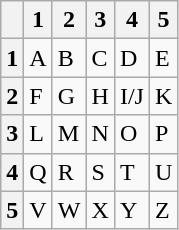<table class="wikitable">
<tr>
<th></th>
<th>1</th>
<th>2</th>
<th>3</th>
<th>4</th>
<th>5</th>
</tr>
<tr>
<th>1</th>
<td>A</td>
<td>B</td>
<td>C</td>
<td>D</td>
<td>E</td>
</tr>
<tr>
<th>2</th>
<td>F</td>
<td>G</td>
<td>H</td>
<td>I/J</td>
<td>K</td>
</tr>
<tr>
<th>3</th>
<td>L</td>
<td>M</td>
<td>N</td>
<td>O</td>
<td>P</td>
</tr>
<tr>
<th>4</th>
<td>Q</td>
<td>R</td>
<td>S</td>
<td>T</td>
<td>U</td>
</tr>
<tr>
<th>5</th>
<td>V</td>
<td>W</td>
<td>X</td>
<td>Y</td>
<td>Z</td>
</tr>
</table>
